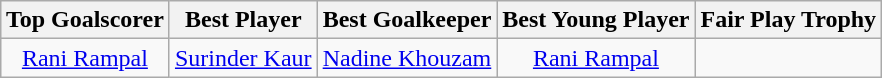<table class=wikitable style="margin:auto; text-align:center">
<tr>
<th>Top Goalscorer</th>
<th>Best Player</th>
<th>Best Goalkeeper</th>
<th>Best Young Player</th>
<th>Fair Play Trophy</th>
</tr>
<tr>
<td> <a href='#'>Rani Rampal</a></td>
<td> <a href='#'>Surinder Kaur</a></td>
<td> <a href='#'>Nadine Khouzam</a></td>
<td> <a href='#'>Rani Rampal</a></td>
<td></td>
</tr>
</table>
